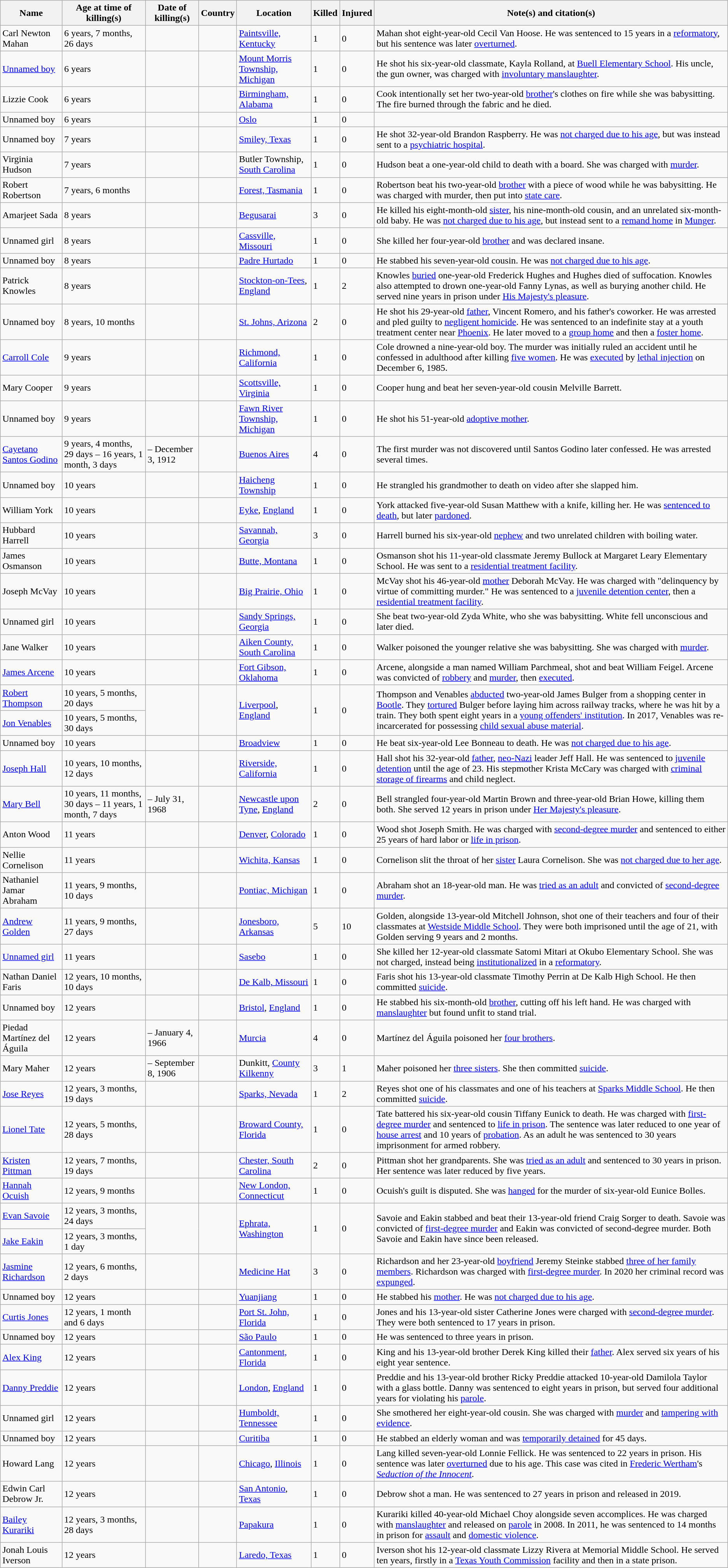<table class="wikitable sortable">
<tr>
<th>Name</th>
<th>Age at time of killing(s)</th>
<th>Date of killing(s)</th>
<th>Country</th>
<th>Location</th>
<th>Killed</th>
<th>Injured</th>
<th>Note(s) and citation(s)</th>
</tr>
<tr>
<td>Carl Newton Mahan</td>
<td>6 years, 7 months, 26 days</td>
<td></td>
<td></td>
<td><a href='#'>Paintsville, Kentucky</a></td>
<td>1</td>
<td>0</td>
<td>Mahan shot eight-year-old Cecil Van Hoose. He was sentenced to 15 years in a <a href='#'>reformatory</a>, but his sentence was later <a href='#'>overturned</a>.</td>
</tr>
<tr>
<td><a href='#'>Unnamed boy</a></td>
<td>6 years</td>
<td></td>
<td></td>
<td><a href='#'>Mount Morris Township, Michigan</a></td>
<td>1</td>
<td>0</td>
<td>He shot his six-year-old classmate, Kayla Rolland, at <a href='#'>Buell Elementary School</a>. His uncle, the gun owner, was charged with <a href='#'>involuntary manslaughter</a>.</td>
</tr>
<tr>
<td>Lizzie Cook</td>
<td>6 years</td>
<td></td>
<td></td>
<td><a href='#'>Birmingham, Alabama</a></td>
<td>1</td>
<td>0</td>
<td>Cook intentionally set her two-year-old <a href='#'>brother</a>'s clothes on fire while she was babysitting. The fire burned through the fabric and he died.</td>
</tr>
<tr>
<td>Unnamed boy</td>
<td>6 years</td>
<td></td>
<td></td>
<td><a href='#'>Oslo</a></td>
<td>1</td>
<td>0</td>
<td></td>
</tr>
<tr>
<td>Unnamed boy</td>
<td>7 years</td>
<td></td>
<td></td>
<td><a href='#'>Smiley, Texas</a></td>
<td>1</td>
<td>0</td>
<td>He shot 32-year-old Brandon Raspberry. He was <a href='#'>not charged due to his age</a>, but was instead sent to a <a href='#'>psychiatric hospital</a>.</td>
</tr>
<tr>
<td>Virginia Hudson</td>
<td>7 years</td>
<td></td>
<td></td>
<td>Butler Township, <a href='#'>South Carolina</a></td>
<td>1</td>
<td>0</td>
<td>Hudson beat a one-year-old child to death with a board. She was charged with <a href='#'>murder</a>.</td>
</tr>
<tr>
<td>Robert Robertson</td>
<td>7 years, 6 months</td>
<td></td>
<td></td>
<td><a href='#'>Forest, Tasmania</a></td>
<td>1</td>
<td>0</td>
<td>Robertson beat his two-year-old <a href='#'>brother</a> with a piece of wood while he was babysitting. He was charged with murder, then put into <a href='#'>state care</a>.</td>
</tr>
<tr>
<td>Amarjeet Sada</td>
<td>8 years</td>
<td></td>
<td></td>
<td><a href='#'>Begusarai</a></td>
<td>3</td>
<td>0</td>
<td>He killed his eight-month-old <a href='#'>sister</a>, his nine-month-old cousin, and an unrelated six-month-old baby. He was <a href='#'>not charged due to his age</a>, but instead sent to a <a href='#'>remand home</a> in <a href='#'>Munger</a>.</td>
</tr>
<tr>
<td>Unnamed girl</td>
<td>8 years</td>
<td></td>
<td></td>
<td><a href='#'>Cassville, Missouri</a></td>
<td>1</td>
<td>0</td>
<td>She killed her four-year-old <a href='#'>brother</a> and was declared insane.</td>
</tr>
<tr>
<td>Unnamed boy</td>
<td>8 years</td>
<td></td>
<td></td>
<td><a href='#'>Padre Hurtado</a></td>
<td>1</td>
<td>0</td>
<td>He stabbed his seven-year-old cousin. He was <a href='#'>not charged due to his age</a>.</td>
</tr>
<tr>
<td>Patrick Knowles</td>
<td>8 years</td>
<td></td>
<td></td>
<td><a href='#'>Stockton-on-Tees</a>, <a href='#'>England</a></td>
<td>1</td>
<td>2</td>
<td>Knowles <a href='#'>buried</a> one-year-old Frederick Hughes and Hughes died of suffocation. Knowles also attempted to drown one-year-old Fanny Lynas, as well as burying another child. He served nine years in prison under <a href='#'>His Majesty's pleasure</a>.</td>
</tr>
<tr>
<td>Unnamed boy</td>
<td>8 years, 10 months</td>
<td></td>
<td></td>
<td><a href='#'>St. Johns, Arizona</a></td>
<td>2</td>
<td>0</td>
<td>He shot his 29-year-old <a href='#'>father</a>, Vincent Romero, and his father's coworker. He was arrested and pled guilty to <a href='#'>negligent homicide</a>. He was sentenced to an indefinite stay at a youth treatment center near <a href='#'>Phoenix</a>. He later moved to a <a href='#'>group home</a> and then a <a href='#'>foster home</a>.</td>
</tr>
<tr>
<td><a href='#'>Carroll Cole</a></td>
<td>9 years</td>
<td></td>
<td></td>
<td><a href='#'>Richmond, California</a></td>
<td>1</td>
<td>0</td>
<td>Cole drowned a nine-year-old boy. The murder was initially ruled an accident until he confessed in adulthood after killing <a href='#'>five women</a>. He was <a href='#'>executed</a> by <a href='#'>lethal injection</a> on December 6, 1985.</td>
</tr>
<tr>
<td>Mary Cooper</td>
<td>9 years</td>
<td></td>
<td></td>
<td><a href='#'>Scottsville, Virginia</a></td>
<td>1</td>
<td>0</td>
<td>Cooper hung and beat her seven-year-old cousin Melville Barrett.</td>
</tr>
<tr>
<td>Unnamed boy</td>
<td>9 years</td>
<td></td>
<td></td>
<td><a href='#'>Fawn River Township, Michigan</a></td>
<td>1</td>
<td>0</td>
<td>He shot his 51-year-old <a href='#'>adoptive mother</a>.</td>
</tr>
<tr>
<td><a href='#'>Cayetano Santos Godino</a></td>
<td>9 years, 4 months, 29 days – 16 years, 1 month, 3 days</td>
<td> – December 3, 1912</td>
<td></td>
<td><a href='#'>Buenos Aires</a></td>
<td>4</td>
<td>0</td>
<td>The first murder was not discovered until Santos Godino later confessed. He was arrested several times.</td>
</tr>
<tr>
<td>Unnamed boy</td>
<td>10 years</td>
<td></td>
<td></td>
<td><a href='#'>Haicheng Township</a></td>
<td>1</td>
<td>0</td>
<td>He strangled his grandmother to death on video after she slapped him.</td>
</tr>
<tr>
<td>William York</td>
<td>10 years</td>
<td></td>
<td></td>
<td><a href='#'>Eyke</a>, <a href='#'>England</a></td>
<td>1</td>
<td>0</td>
<td>York attacked five-year-old Susan Matthew with a knife, killing her. He was <a href='#'>sentenced to death</a>, but later <a href='#'>pardoned</a>.</td>
</tr>
<tr>
<td>Hubbard Harrell</td>
<td>10 years</td>
<td></td>
<td></td>
<td><a href='#'>Savannah, Georgia</a></td>
<td>3</td>
<td>0</td>
<td>Harrell burned his six-year-old <a href='#'>nephew</a> and two unrelated children with boiling water.</td>
</tr>
<tr>
<td>James Osmanson</td>
<td>10 years</td>
<td></td>
<td></td>
<td><a href='#'>Butte, Montana</a></td>
<td>1</td>
<td>0</td>
<td>Osmanson shot his 11-year-old classmate Jeremy Bullock at Margaret Leary Elementary School. He was sent to a <a href='#'>residential treatment facility</a>.</td>
</tr>
<tr>
<td>Joseph McVay</td>
<td>10 years</td>
<td></td>
<td></td>
<td><a href='#'>Big Prairie, Ohio</a></td>
<td>1</td>
<td>0</td>
<td>McVay shot his 46-year-old <a href='#'>mother</a> Deborah McVay. He was charged with "delinquency by virtue of committing murder." He was sentenced to a <a href='#'>juvenile detention center</a>, then a <a href='#'>residential treatment facility</a>.</td>
</tr>
<tr>
<td>Unnamed girl</td>
<td>10 years</td>
<td></td>
<td></td>
<td><a href='#'>Sandy Springs, Georgia</a></td>
<td>1</td>
<td>0</td>
<td>She beat two-year-old Zyda White, who she was babysitting. White fell unconscious and later died.</td>
</tr>
<tr>
<td>Jane Walker</td>
<td>10 years</td>
<td></td>
<td></td>
<td><a href='#'>Aiken County, South Carolina</a></td>
<td>1</td>
<td>0</td>
<td>Walker poisoned the younger relative she was babysitting. She was charged with <a href='#'>murder</a>.</td>
</tr>
<tr>
<td><a href='#'>James Arcene</a></td>
<td>10 years</td>
<td></td>
<td></td>
<td><a href='#'>Fort Gibson, Oklahoma</a></td>
<td>1</td>
<td>0</td>
<td>Arcene, alongside a man named William Parchmeal, shot and beat William Feigel. Arcene was convicted of <a href='#'>robbery</a> and <a href='#'>murder</a>, then <a href='#'>executed</a>.</td>
</tr>
<tr>
<td><a href='#'>Robert Thompson</a></td>
<td>10 years, 5 months, 20 days</td>
<td rowspan="2"></td>
<td rowspan="2"></td>
<td rowspan="2"><a href='#'>Liverpool</a>, <a href='#'>England</a></td>
<td rowspan="2">1</td>
<td rowspan="2">0</td>
<td rowspan="2">Thompson and Venables <a href='#'>abducted</a> two-year-old James Bulger from a shopping center in <a href='#'>Bootle</a>. They <a href='#'>tortured</a> Bulger before laying him across railway tracks, where he was hit by a train. They both spent eight years in a <a href='#'>young offenders' institution</a>. In 2017, Venables was re-incarcerated for possessing <a href='#'>child sexual abuse material</a>.</td>
</tr>
<tr>
<td><a href='#'>Jon Venables</a></td>
<td>10 years, 5 months, 30 days</td>
</tr>
<tr>
<td>Unnamed boy</td>
<td>10 years</td>
<td></td>
<td></td>
<td><a href='#'>Broadview</a></td>
<td>1</td>
<td>0</td>
<td>He beat six-year-old Lee Bonneau to death. He was <a href='#'>not charged due to his age</a>.</td>
</tr>
<tr>
<td><a href='#'>Joseph Hall</a></td>
<td>10 years, 10 months, 12 days</td>
<td></td>
<td></td>
<td><a href='#'>Riverside, California</a></td>
<td>1</td>
<td>0</td>
<td>Hall shot his 32-year-old <a href='#'>father</a>, <a href='#'>neo-Nazi</a> leader Jeff Hall. He was sentenced to <a href='#'>juvenile detention</a> until the age of 23. His stepmother Krista McCary was charged with <a href='#'>criminal storage of firearms</a> and child neglect.</td>
</tr>
<tr>
<td><a href='#'>Mary Bell</a></td>
<td>10 years, 11 months, 30 days – 11 years, 1 month, 7 days</td>
<td> – July 31, 1968</td>
<td></td>
<td><a href='#'>Newcastle upon Tyne</a>, <a href='#'>England</a></td>
<td>2</td>
<td>0</td>
<td>Bell strangled four-year-old Martin Brown and three-year-old Brian Howe, killing them both. She served 12 years in prison under <a href='#'>Her Majesty's pleasure</a>.</td>
</tr>
<tr>
<td>Anton Wood</td>
<td>11 years</td>
<td></td>
<td></td>
<td><a href='#'>Denver</a>, <a href='#'>Colorado</a></td>
<td>1</td>
<td>0</td>
<td>Wood shot Joseph Smith. He was charged with <a href='#'>second-degree murder</a> and sentenced to either 25 years of hard labor or <a href='#'>life in prison</a>.</td>
</tr>
<tr>
<td>Nellie Cornelison</td>
<td>11 years</td>
<td></td>
<td></td>
<td><a href='#'>Wichita, Kansas</a></td>
<td>1</td>
<td>0</td>
<td>Cornelison slit the throat of her <a href='#'>sister</a> Laura Cornelison. She was <a href='#'>not charged due to her age</a>.</td>
</tr>
<tr>
<td>Nathaniel Jamar Abraham</td>
<td>11 years, 9 months, 10 days</td>
<td></td>
<td></td>
<td><a href='#'>Pontiac, Michigan</a></td>
<td>1</td>
<td>0</td>
<td>Abraham shot an 18-year-old man. He was <a href='#'>tried as an adult</a> and convicted of <a href='#'>second-degree murder</a>.</td>
</tr>
<tr>
<td><a href='#'>Andrew Golden</a></td>
<td>11 years, 9 months, 27 days</td>
<td></td>
<td></td>
<td><a href='#'>Jonesboro, Arkansas</a></td>
<td>5</td>
<td>10</td>
<td>Golden, alongside 13-year-old Mitchell Johnson, shot one of their teachers and four of their classmates at <a href='#'>Westside Middle School</a>. They were both imprisoned until the age of 21, with Golden serving 9 years and 2 months.</td>
</tr>
<tr>
<td><a href='#'>Unnamed girl</a></td>
<td>11 years</td>
<td></td>
<td></td>
<td><a href='#'>Sasebo</a></td>
<td>1</td>
<td>0</td>
<td>She killed her 12-year-old classmate Satomi Mitari at Okubo Elementary School. She was not charged, instead being <a href='#'>institutionalized</a> in a <a href='#'>reformatory</a>.</td>
</tr>
<tr>
<td>Nathan Daniel Faris</td>
<td>12 years, 10 months, 10 days</td>
<td></td>
<td></td>
<td><a href='#'>De Kalb, Missouri</a></td>
<td>1</td>
<td>0</td>
<td>Faris shot his 13-year-old classmate Timothy Perrin at De Kalb High School. He then committed <a href='#'>suicide</a>.</td>
</tr>
<tr>
<td>Unnamed boy</td>
<td>12 years</td>
<td></td>
<td></td>
<td><a href='#'>Bristol</a>, <a href='#'>England</a></td>
<td>1</td>
<td>0</td>
<td>He stabbed his six-month-old <a href='#'>brother</a>, cutting off his left hand. He was charged with <a href='#'>manslaughter</a> but found unfit to stand trial.</td>
</tr>
<tr>
<td>Piedad Martínez del Águila</td>
<td>12 years</td>
<td> – January 4, 1966</td>
<td></td>
<td><a href='#'>Murcia</a></td>
<td>4</td>
<td>0</td>
<td>Martínez del Águila poisoned her <a href='#'>four brothers</a>.</td>
</tr>
<tr>
<td>Mary Maher</td>
<td>12 years</td>
<td> – September 8, 1906</td>
<td></td>
<td>Dunkitt, <a href='#'>County Kilkenny</a></td>
<td>3</td>
<td>1</td>
<td>Maher poisoned her <a href='#'>three sisters</a>. She then committed <a href='#'>suicide</a>.</td>
</tr>
<tr>
<td><a href='#'>Jose Reyes</a></td>
<td>12 years, 3 months, 19 days</td>
<td></td>
<td></td>
<td><a href='#'>Sparks, Nevada</a></td>
<td>1</td>
<td>2</td>
<td>Reyes shot one of his classmates and one of his teachers at <a href='#'>Sparks Middle School</a>. He then committed <a href='#'>suicide</a>.</td>
</tr>
<tr>
<td><a href='#'>Lionel Tate</a></td>
<td>12 years, 5 months, 28 days</td>
<td></td>
<td></td>
<td><a href='#'>Broward County, Florida</a></td>
<td>1</td>
<td>0</td>
<td>Tate battered his six-year-old cousin Tiffany Eunick to death. He was charged with <a href='#'>first-degree murder</a> and sentenced to <a href='#'>life in prison</a>. The sentence was later reduced to one year of <a href='#'>house arrest</a> and 10 years of <a href='#'>probation</a>. As an adult he was sentenced to 30 years imprisonment for armed robbery.</td>
</tr>
<tr>
<td><a href='#'>Kristen Pittman</a></td>
<td>12 years, 7 months, 19 days</td>
<td></td>
<td></td>
<td><a href='#'>Chester, South Carolina</a></td>
<td>2</td>
<td>0</td>
<td>Pittman shot her grandparents. She was <a href='#'>tried as an adult</a> and sentenced to 30 years in prison. Her sentence was later reduced by five years.</td>
</tr>
<tr>
<td><a href='#'>Hannah Ocuish</a></td>
<td>12 years, 9 months</td>
<td></td>
<td></td>
<td><a href='#'>New London, Connecticut</a></td>
<td>1</td>
<td>0</td>
<td>Ocuish's guilt is disputed. She was <a href='#'>hanged</a> for the murder of six-year-old Eunice Bolles.</td>
</tr>
<tr>
<td><a href='#'>Evan Savoie</a></td>
<td>12 years, 3 months, 24 days</td>
<td rowspan="2"></td>
<td rowspan="2"></td>
<td rowspan="2"><a href='#'>Ephrata, Washington</a></td>
<td rowspan="2">1</td>
<td rowspan="2">0</td>
<td rowspan="2">Savoie and Eakin stabbed and beat their  13-year-old friend Craig Sorger to death. Savoie was convicted of <a href='#'>first-degree murder</a> and Eakin was convicted of second-degree murder. Both Savoie and Eakin have since been released.</td>
</tr>
<tr>
<td><a href='#'>Jake Eakin</a></td>
<td>12 years, 3 months, 1 day</td>
</tr>
<tr>
<td><a href='#'>Jasmine Richardson</a></td>
<td>12 years, 6 months, 2 days</td>
<td></td>
<td></td>
<td><a href='#'>Medicine Hat</a></td>
<td>3</td>
<td>0</td>
<td>Richardson and her 23-year-old <a href='#'>boyfriend</a> Jeremy Steinke stabbed <a href='#'>three of her family members</a>. Richardson was charged with <a href='#'>first-degree murder</a>. In 2020 her criminal record was <a href='#'>expunged</a>.</td>
</tr>
<tr>
<td>Unnamed boy</td>
<td>12 years</td>
<td></td>
<td></td>
<td><a href='#'>Yuanjiang</a></td>
<td>1</td>
<td>0</td>
<td>He stabbed his <a href='#'>mother</a>. He was <a href='#'>not charged due to his age</a>.</td>
</tr>
<tr>
<td><a href='#'>Curtis Jones</a></td>
<td>12 years, 1 month and 6 days</td>
<td></td>
<td></td>
<td><a href='#'>Port St. John, Florida</a></td>
<td>1</td>
<td>0</td>
<td>Jones and his 13-year-old sister Catherine Jones were charged with <a href='#'>second-degree murder</a>. They were both sentenced to 17 years in prison.</td>
</tr>
<tr>
<td>Unnamed boy</td>
<td>12 years</td>
<td></td>
<td></td>
<td><a href='#'>São Paulo</a></td>
<td>1</td>
<td>0</td>
<td>He was sentenced to three years in prison.</td>
</tr>
<tr>
<td><a href='#'>Alex King</a></td>
<td>12 years</td>
<td></td>
<td></td>
<td><a href='#'>Cantonment, Florida</a></td>
<td>1</td>
<td>0</td>
<td>King and his 13-year-old brother Derek King killed their <a href='#'>father</a>. Alex served six years of his eight year sentence.</td>
</tr>
<tr>
<td><a href='#'>Danny Preddie</a></td>
<td>12 years</td>
<td></td>
<td></td>
<td><a href='#'>London</a>, <a href='#'>England</a></td>
<td>1</td>
<td>0</td>
<td>Preddie and his 13-year-old brother Ricky Preddie attacked 10-year-old Damilola Taylor with a glass bottle. Danny was sentenced to eight years in prison, but served four additional years for violating his <a href='#'>parole</a>.</td>
</tr>
<tr>
<td>Unnamed girl</td>
<td>12 years</td>
<td></td>
<td></td>
<td><a href='#'>Humboldt, Tennessee</a></td>
<td>1</td>
<td>0</td>
<td>She smothered her eight-year-old cousin. She was charged with <a href='#'>murder</a> and <a href='#'>tampering with evidence</a>.</td>
</tr>
<tr>
<td>Unnamed boy</td>
<td>12 years</td>
<td></td>
<td></td>
<td><a href='#'>Curitiba</a></td>
<td>1</td>
<td>0</td>
<td>He stabbed an elderly woman and was <a href='#'>temporarily detained</a> for 45 days.</td>
</tr>
<tr>
<td>Howard Lang</td>
<td>12 years</td>
<td></td>
<td></td>
<td><a href='#'>Chicago</a>, <a href='#'>Illinois</a></td>
<td>1</td>
<td>0</td>
<td>Lang killed seven-year-old Lonnie Fellick. He was sentenced to 22 years in prison. His sentence was later <a href='#'>overturned</a> due to his age. This case was cited in <a href='#'>Frederic Wertham</a>'s <em><a href='#'>Seduction of the Innocent</a></em>.</td>
</tr>
<tr>
<td>Edwin Carl Debrow Jr.</td>
<td>12 years</td>
<td></td>
<td></td>
<td><a href='#'>San Antonio</a>, <a href='#'>Texas</a></td>
<td>1</td>
<td>0</td>
<td>Debrow shot a man. He was sentenced to 27 years in prison and released in 2019.</td>
</tr>
<tr>
<td><a href='#'>Bailey Kurariki</a></td>
<td>12 years, 3 months, 28 days</td>
<td></td>
<td></td>
<td><a href='#'>Papakura</a></td>
<td>1</td>
<td>0</td>
<td>Kurariki killed 40-year-old Michael Choy alongside seven accomplices. He was charged with <a href='#'>manslaughter</a> and released on <a href='#'>parole</a> in 2008. In 2011, he was sentenced to 14 months in prison for <a href='#'>assault</a> and <a href='#'>domestic violence</a>.</td>
</tr>
<tr>
<td>Jonah Louis Iverson</td>
<td>12 years</td>
<td></td>
<td></td>
<td><a href='#'>Laredo, Texas</a></td>
<td>1</td>
<td>0</td>
<td>Iverson shot his 12-year-old classmate Lizzy Rivera at Memorial Middle School. He served ten years, firstly in a <a href='#'>Texas Youth Commission</a> facility and then in a state prison.</td>
</tr>
</table>
